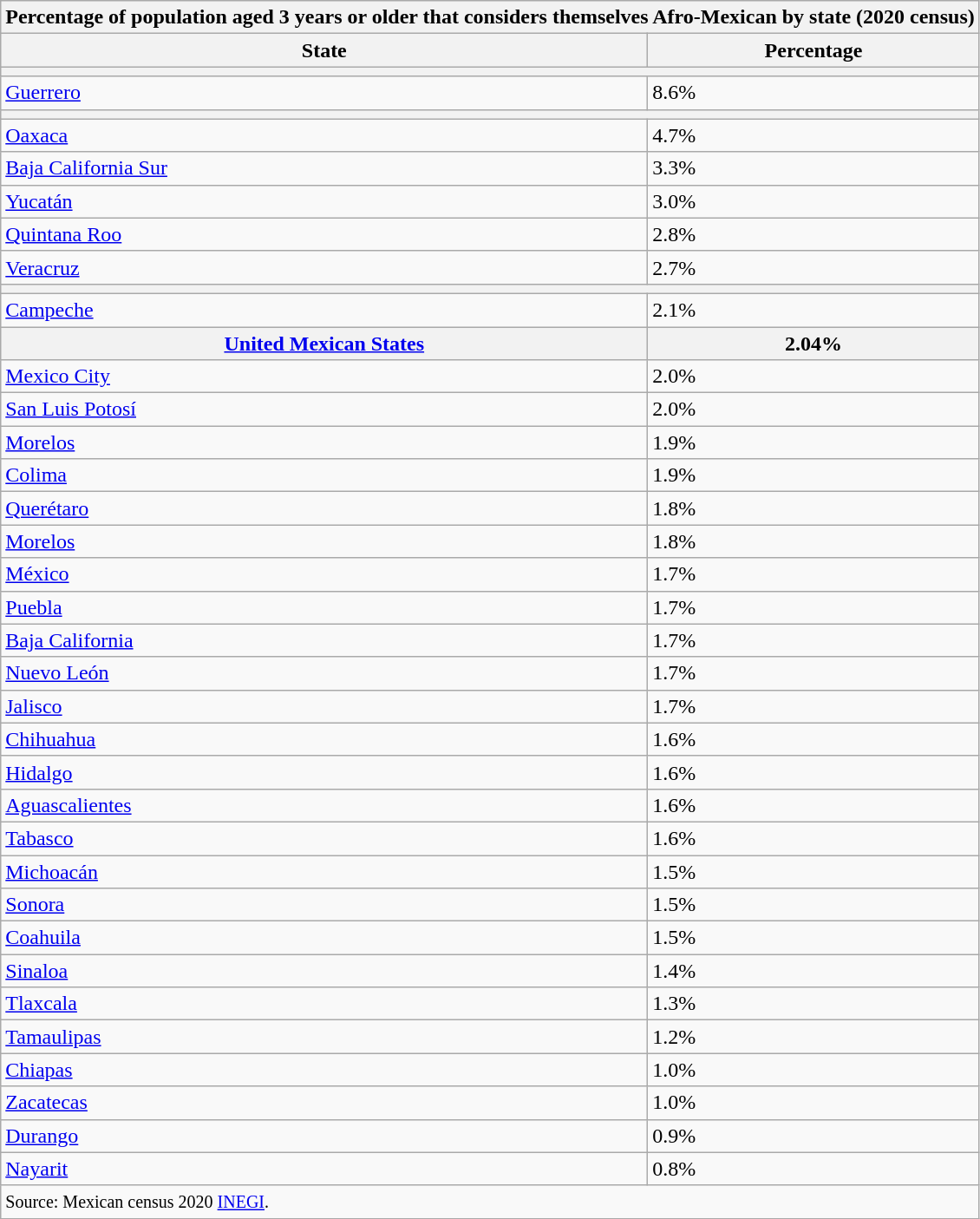<table class="wikitable" style="float: center;">
<tr>
<th colspan="8">Percentage of population aged 3 years or older that considers themselves Afro-Mexican by state (2020 census)</th>
</tr>
<tr>
<th>State</th>
<th>Percentage</th>
</tr>
<tr>
<th colspan="8"></th>
</tr>
<tr>
<td> <a href='#'>Guerrero</a></td>
<td>8.6%</td>
</tr>
<tr>
<th colspan="8"></th>
</tr>
<tr>
<td> <a href='#'>Oaxaca</a></td>
<td>4.7%</td>
</tr>
<tr>
<td> <a href='#'>Baja California Sur</a></td>
<td>3.3%</td>
</tr>
<tr>
<td> <a href='#'>Yucatán</a></td>
<td>3.0%</td>
</tr>
<tr>
<td> <a href='#'>Quintana Roo</a></td>
<td>2.8%</td>
</tr>
<tr>
<td> <a href='#'>Veracruz</a></td>
<td>2.7%</td>
</tr>
<tr>
<th colspan="8"></th>
</tr>
<tr>
<td> <a href='#'>Campeche</a></td>
<td>2.1%</td>
</tr>
<tr>
<th scope="row"> <strong><a href='#'>United Mexican States</a></strong></th>
<th><strong>2.04%</strong></th>
</tr>
<tr>
<td> <a href='#'>Mexico City</a></td>
<td>2.0%</td>
</tr>
<tr>
<td> <a href='#'>San Luis Potosí</a></td>
<td>2.0%</td>
</tr>
<tr>
<td> <a href='#'>Morelos</a></td>
<td>1.9%</td>
</tr>
<tr>
<td> <a href='#'>Colima</a></td>
<td>1.9%</td>
</tr>
<tr>
<td> <a href='#'>Querétaro</a></td>
<td>1.8%</td>
</tr>
<tr>
<td> <a href='#'>Morelos</a></td>
<td>1.8%</td>
</tr>
<tr>
<td> <a href='#'>México</a></td>
<td>1.7%</td>
</tr>
<tr>
<td> <a href='#'>Puebla</a></td>
<td>1.7%</td>
</tr>
<tr>
<td> <a href='#'>Baja California</a></td>
<td>1.7%</td>
</tr>
<tr>
<td> <a href='#'>Nuevo León</a></td>
<td>1.7%</td>
</tr>
<tr>
<td> <a href='#'>Jalisco</a></td>
<td>1.7%</td>
</tr>
<tr>
<td> <a href='#'>Chihuahua</a></td>
<td>1.6%</td>
</tr>
<tr>
<td> <a href='#'>Hidalgo</a></td>
<td>1.6%</td>
</tr>
<tr>
<td> <a href='#'>Aguascalientes</a></td>
<td>1.6%</td>
</tr>
<tr>
<td> <a href='#'>Tabasco</a></td>
<td>1.6%</td>
</tr>
<tr>
<td> <a href='#'>Michoacán</a></td>
<td>1.5%</td>
</tr>
<tr>
<td> <a href='#'>Sonora</a></td>
<td>1.5%</td>
</tr>
<tr>
<td> <a href='#'>Coahuila</a></td>
<td>1.5%</td>
</tr>
<tr>
<td> <a href='#'>Sinaloa</a></td>
<td>1.4%</td>
</tr>
<tr>
<td> <a href='#'>Tlaxcala</a></td>
<td>1.3%</td>
</tr>
<tr>
<td> <a href='#'>Tamaulipas</a></td>
<td>1.2%</td>
</tr>
<tr>
<td> <a href='#'>Chiapas</a></td>
<td>1.0%</td>
</tr>
<tr>
<td> <a href='#'>Zacatecas</a></td>
<td>1.0%</td>
</tr>
<tr>
<td> <a href='#'>Durango</a></td>
<td>0.9%</td>
</tr>
<tr>
<td> <a href='#'>Nayarit</a></td>
<td>0.8%</td>
</tr>
<tr>
<td colspan="8" style="text-align:left;"><small>Source: Mexican census 2020 <a href='#'>INEGI</a>.</small></td>
</tr>
</table>
